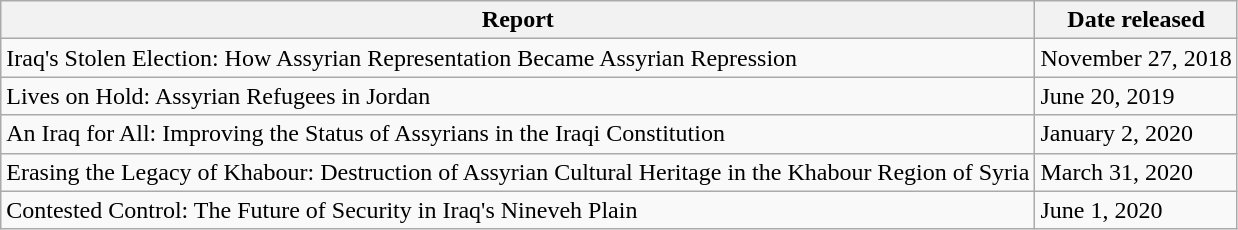<table class="wikitable">
<tr>
<th>Report</th>
<th>Date released</th>
</tr>
<tr>
<td>Iraq's Stolen Election: How Assyrian Representation Became Assyrian Repression</td>
<td>November 27, 2018</td>
</tr>
<tr>
<td>Lives on Hold: Assyrian Refugees in Jordan</td>
<td>June 20, 2019</td>
</tr>
<tr>
<td>An Iraq for All: Improving the Status of Assyrians in the Iraqi Constitution</td>
<td>January 2, 2020</td>
</tr>
<tr>
<td>Erasing the Legacy of Khabour: Destruction of Assyrian Cultural Heritage in the Khabour Region of Syria</td>
<td>March 31, 2020</td>
</tr>
<tr>
<td>Contested Control: The Future of Security in Iraq's Nineveh Plain</td>
<td>June 1, 2020</td>
</tr>
</table>
